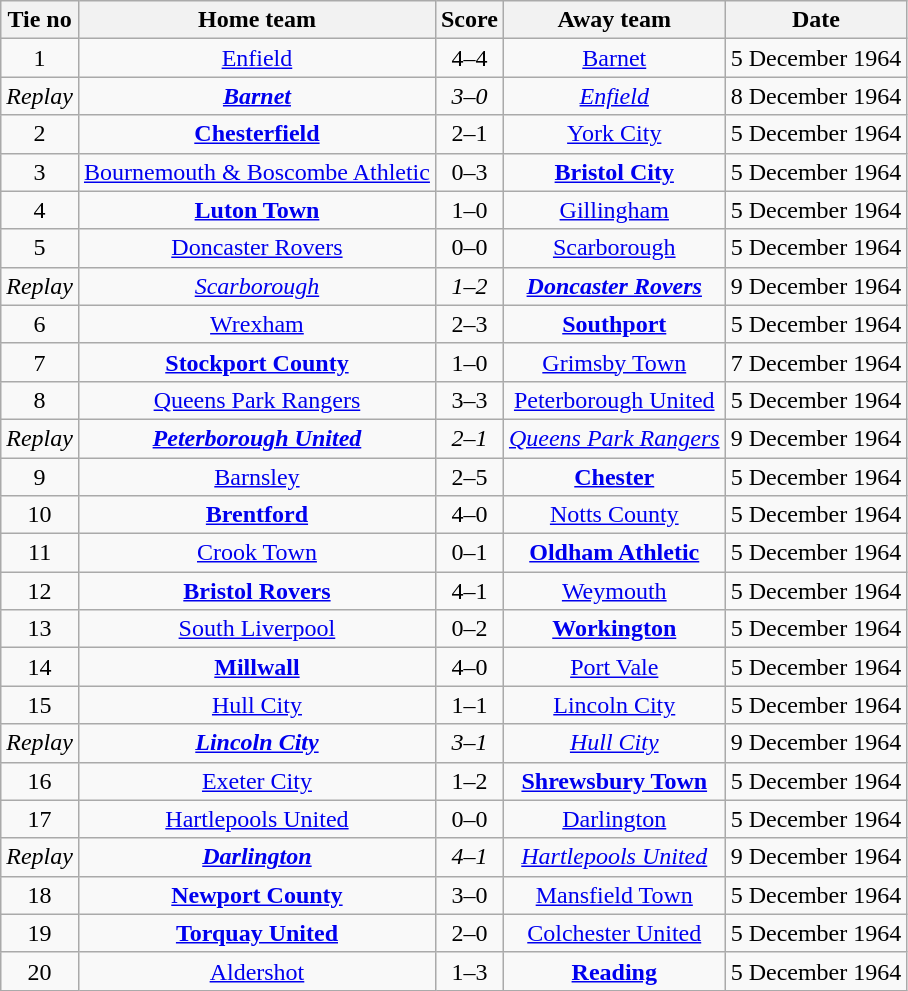<table class="wikitable" style="text-align: center">
<tr>
<th>Tie no</th>
<th>Home team</th>
<th>Score</th>
<th>Away team</th>
<th>Date</th>
</tr>
<tr>
<td>1</td>
<td><a href='#'>Enfield</a></td>
<td>4–4</td>
<td><a href='#'>Barnet</a></td>
<td>5 December 1964</td>
</tr>
<tr>
<td><em>Replay</em></td>
<td><strong><em><a href='#'>Barnet</a></em></strong></td>
<td><em>3–0</em></td>
<td><em><a href='#'>Enfield</a></em></td>
<td>8 December 1964</td>
</tr>
<tr>
<td>2</td>
<td><strong><a href='#'>Chesterfield</a></strong></td>
<td>2–1</td>
<td><a href='#'>York City</a></td>
<td>5 December 1964</td>
</tr>
<tr>
<td>3</td>
<td><a href='#'>Bournemouth & Boscombe Athletic</a></td>
<td>0–3</td>
<td><strong><a href='#'>Bristol City</a></strong></td>
<td>5 December 1964</td>
</tr>
<tr>
<td>4</td>
<td><strong><a href='#'>Luton Town</a></strong></td>
<td>1–0</td>
<td><a href='#'>Gillingham</a></td>
<td>5 December 1964</td>
</tr>
<tr>
<td>5</td>
<td><a href='#'>Doncaster Rovers</a></td>
<td>0–0</td>
<td><a href='#'>Scarborough</a></td>
<td>5 December 1964</td>
</tr>
<tr>
<td><em>Replay</em></td>
<td><em><a href='#'>Scarborough</a></em></td>
<td><em>1–2</em></td>
<td><strong><em><a href='#'>Doncaster Rovers</a></em></strong></td>
<td>9 December 1964</td>
</tr>
<tr>
<td>6</td>
<td><a href='#'>Wrexham</a></td>
<td>2–3</td>
<td><strong><a href='#'>Southport</a></strong></td>
<td>5 December 1964</td>
</tr>
<tr>
<td>7</td>
<td><strong><a href='#'>Stockport County</a></strong></td>
<td>1–0</td>
<td><a href='#'>Grimsby Town</a></td>
<td>7 December 1964</td>
</tr>
<tr>
<td>8</td>
<td><a href='#'>Queens Park Rangers</a></td>
<td>3–3</td>
<td><a href='#'>Peterborough United</a></td>
<td>5 December 1964</td>
</tr>
<tr>
<td><em>Replay</em></td>
<td><strong><em><a href='#'>Peterborough United</a></em></strong></td>
<td><em>2–1</em></td>
<td><em><a href='#'>Queens Park Rangers</a></em></td>
<td>9 December 1964</td>
</tr>
<tr>
<td>9</td>
<td><a href='#'>Barnsley</a></td>
<td>2–5</td>
<td><strong><a href='#'>Chester</a></strong></td>
<td>5 December 1964</td>
</tr>
<tr>
<td>10</td>
<td><strong><a href='#'>Brentford</a></strong></td>
<td>4–0</td>
<td><a href='#'>Notts County</a></td>
<td>5 December 1964</td>
</tr>
<tr>
<td>11</td>
<td><a href='#'>Crook Town</a></td>
<td>0–1</td>
<td><strong><a href='#'>Oldham Athletic</a></strong></td>
<td>5 December 1964</td>
</tr>
<tr>
<td>12</td>
<td><strong><a href='#'>Bristol Rovers</a></strong></td>
<td>4–1</td>
<td><a href='#'>Weymouth</a></td>
<td>5 December 1964</td>
</tr>
<tr>
<td>13</td>
<td><a href='#'>South Liverpool</a></td>
<td>0–2</td>
<td><strong><a href='#'>Workington</a></strong></td>
<td>5 December 1964</td>
</tr>
<tr>
<td>14</td>
<td><strong><a href='#'>Millwall</a></strong></td>
<td>4–0</td>
<td><a href='#'>Port Vale</a></td>
<td>5 December 1964</td>
</tr>
<tr>
<td>15</td>
<td><a href='#'>Hull City</a></td>
<td>1–1</td>
<td><a href='#'>Lincoln City</a></td>
<td>5 December 1964</td>
</tr>
<tr>
<td><em>Replay</em></td>
<td><strong><em><a href='#'>Lincoln City</a></em></strong></td>
<td><em>3–1</em></td>
<td><em><a href='#'>Hull City</a></em></td>
<td>9 December 1964</td>
</tr>
<tr>
<td>16</td>
<td><a href='#'>Exeter City</a></td>
<td>1–2</td>
<td><strong><a href='#'>Shrewsbury Town</a></strong></td>
<td>5 December 1964</td>
</tr>
<tr>
<td>17</td>
<td><a href='#'>Hartlepools United</a></td>
<td>0–0</td>
<td><a href='#'>Darlington</a></td>
<td>5 December 1964</td>
</tr>
<tr>
<td><em>Replay</em></td>
<td><strong><em><a href='#'>Darlington</a></em></strong></td>
<td><em>4–1</em></td>
<td><em><a href='#'>Hartlepools United</a></em></td>
<td>9 December 1964</td>
</tr>
<tr>
<td>18</td>
<td><strong><a href='#'>Newport County</a></strong></td>
<td>3–0</td>
<td><a href='#'>Mansfield Town</a></td>
<td>5 December 1964</td>
</tr>
<tr>
<td>19</td>
<td><strong><a href='#'>Torquay United</a></strong></td>
<td>2–0</td>
<td><a href='#'>Colchester United</a></td>
<td>5 December 1964</td>
</tr>
<tr>
<td>20</td>
<td><a href='#'>Aldershot</a></td>
<td>1–3</td>
<td><strong><a href='#'>Reading</a></strong></td>
<td>5 December 1964</td>
</tr>
</table>
